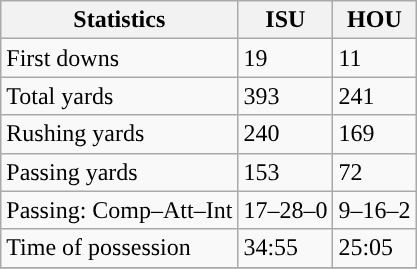<table class="wikitable" style="float: left;">
<tr>
<th>Statistics</th>
<th>ISU</th>
<th>HOU</th>
</tr>
<tr>
<td>First downs</td>
<td>19</td>
<td>11</td>
</tr>
<tr>
<td>Total yards</td>
<td>393</td>
<td>241</td>
</tr>
<tr>
<td>Rushing yards</td>
<td>240</td>
<td>169</td>
</tr>
<tr>
<td>Passing yards</td>
<td>153</td>
<td>72</td>
</tr>
<tr>
<td>Passing: Comp–Att–Int</td>
<td>17–28–0</td>
<td>9–16–2</td>
</tr>
<tr>
<td>Time of possession</td>
<td>34:55</td>
<td>25:05</td>
</tr>
<tr>
</tr>
</table>
